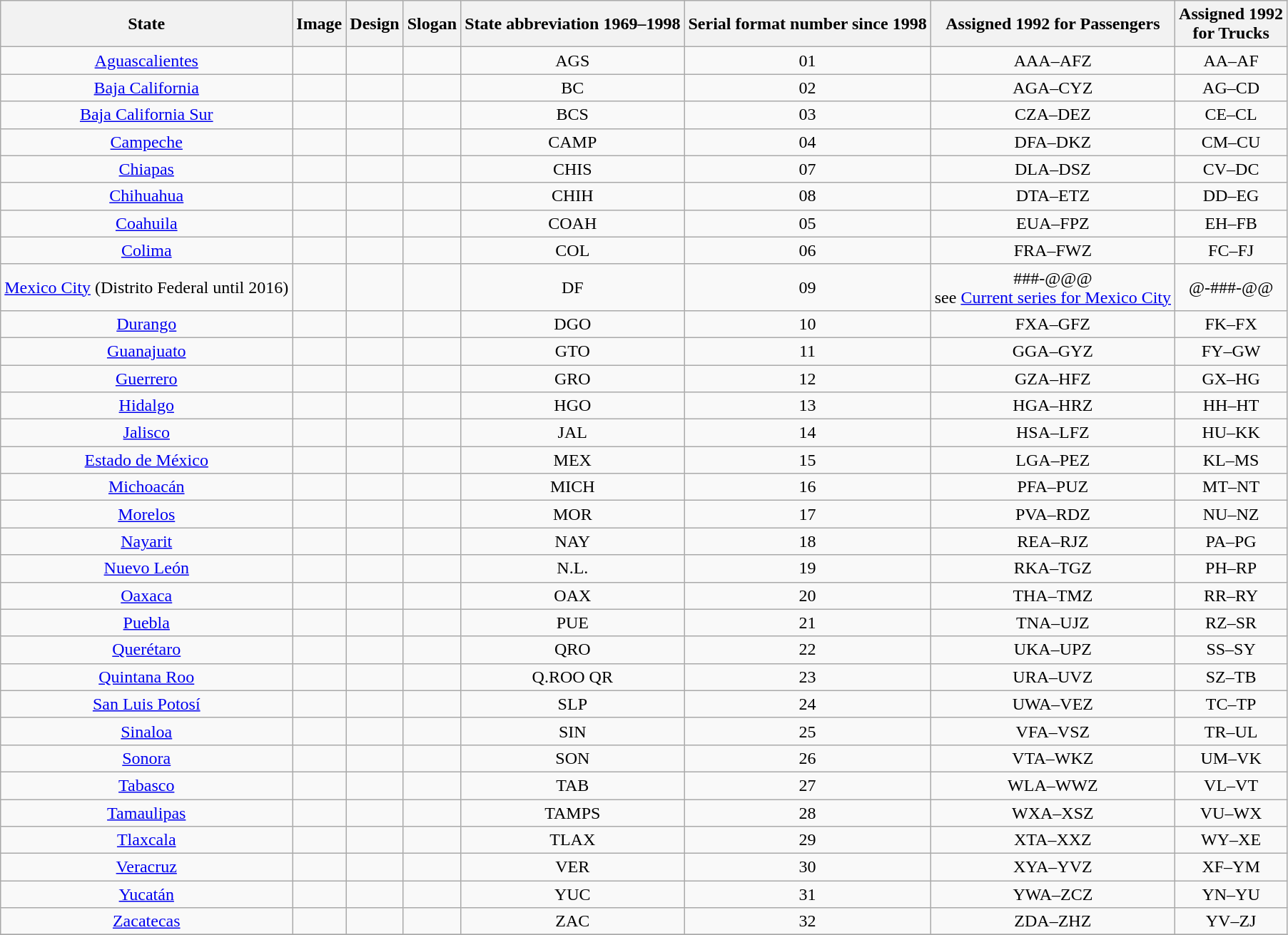<table class="wikitable" style="text-align: center">
<tr>
<th>State</th>
<th>Image</th>
<th>Design</th>
<th>Slogan</th>
<th>State abbreviation 1969–1998</th>
<th>Serial format number since 1998</th>
<th>Assigned 1992 for Passengers</th>
<th>Assigned 1992<br>for Trucks</th>
</tr>
<tr>
<td><a href='#'>Aguascalientes</a></td>
<td></td>
<td></td>
<td></td>
<td>AGS</td>
<td>01</td>
<td>AAA–AFZ</td>
<td>AA–AF</td>
</tr>
<tr>
<td><a href='#'>Baja California</a></td>
<td></td>
<td></td>
<td></td>
<td>BC</td>
<td>02</td>
<td>AGA–CYZ</td>
<td>AG–CD</td>
</tr>
<tr>
<td><a href='#'>Baja California Sur</a></td>
<td></td>
<td></td>
<td></td>
<td>BCS</td>
<td>03</td>
<td>CZA–DEZ</td>
<td>CE–CL</td>
</tr>
<tr>
<td><a href='#'>Campeche</a></td>
<td></td>
<td></td>
<td></td>
<td>CAMP</td>
<td>04</td>
<td>DFA–DKZ</td>
<td>CM–CU</td>
</tr>
<tr>
<td><a href='#'>Chiapas</a></td>
<td></td>
<td></td>
<td></td>
<td>CHIS</td>
<td>07</td>
<td>DLA–DSZ</td>
<td>CV–DC</td>
</tr>
<tr>
<td><a href='#'>Chihuahua</a></td>
<td></td>
<td></td>
<td></td>
<td>CHIH</td>
<td>08</td>
<td>DTA–ETZ</td>
<td>DD–EG</td>
</tr>
<tr>
<td><a href='#'>Coahuila</a></td>
<td></td>
<td></td>
<td></td>
<td>COAH</td>
<td>05</td>
<td>EUA–FPZ</td>
<td>EH–FB</td>
</tr>
<tr>
<td><a href='#'>Colima</a></td>
<td></td>
<td></td>
<td></td>
<td>COL</td>
<td>06</td>
<td>FRA–FWZ</td>
<td>FC–FJ</td>
</tr>
<tr>
<td><a href='#'>Mexico City</a> (Distrito Federal until 2016)</td>
<td></td>
<td></td>
<td></td>
<td>DF</td>
<td>09</td>
<td>###-@@@<br>see <a href='#'>Current series for Mexico City</a></td>
<td>@-###-@@</td>
</tr>
<tr>
<td><a href='#'>Durango</a></td>
<td></td>
<td></td>
<td></td>
<td>DGO</td>
<td>10</td>
<td>FXA–GFZ</td>
<td>FK–FX</td>
</tr>
<tr>
<td><a href='#'>Guanajuato</a></td>
<td></td>
<td></td>
<td></td>
<td>GTO</td>
<td>11</td>
<td>GGA–GYZ</td>
<td>FY–GW</td>
</tr>
<tr>
<td><a href='#'>Guerrero</a></td>
<td></td>
<td></td>
<td></td>
<td>GRO</td>
<td>12</td>
<td>GZA–HFZ</td>
<td>GX–HG</td>
</tr>
<tr>
<td><a href='#'>Hidalgo</a></td>
<td></td>
<td></td>
<td></td>
<td>HGO</td>
<td>13</td>
<td>HGA–HRZ</td>
<td>HH–HT</td>
</tr>
<tr>
<td><a href='#'>Jalisco</a></td>
<td></td>
<td></td>
<td></td>
<td>JAL</td>
<td>14</td>
<td>HSA–LFZ</td>
<td>HU–KK</td>
</tr>
<tr>
<td><a href='#'>Estado de México</a></td>
<td></td>
<td></td>
<td></td>
<td>MEX</td>
<td>15</td>
<td>LGA–PEZ</td>
<td>KL–MS</td>
</tr>
<tr>
<td><a href='#'>Michoacán</a></td>
<td></td>
<td></td>
<td></td>
<td>MICH</td>
<td>16</td>
<td>PFA–PUZ</td>
<td>MT–NT</td>
</tr>
<tr>
<td><a href='#'>Morelos</a></td>
<td></td>
<td></td>
<td></td>
<td>MOR</td>
<td>17</td>
<td>PVA–RDZ</td>
<td>NU–NZ</td>
</tr>
<tr>
<td><a href='#'>Nayarit</a></td>
<td></td>
<td></td>
<td></td>
<td>NAY</td>
<td>18</td>
<td>REA–RJZ</td>
<td>PA–PG</td>
</tr>
<tr>
<td><a href='#'>Nuevo León</a></td>
<td></td>
<td></td>
<td></td>
<td>N.L.</td>
<td>19</td>
<td>RKA–TGZ</td>
<td>PH–RP</td>
</tr>
<tr>
<td><a href='#'>Oaxaca</a></td>
<td></td>
<td></td>
<td></td>
<td>OAX</td>
<td>20</td>
<td>THA–TMZ</td>
<td>RR–RY</td>
</tr>
<tr>
<td><a href='#'>Puebla</a></td>
<td></td>
<td></td>
<td></td>
<td>PUE</td>
<td>21</td>
<td>TNA–UJZ</td>
<td>RZ–SR</td>
</tr>
<tr>
<td><a href='#'>Querétaro</a></td>
<td></td>
<td></td>
<td></td>
<td>QRO</td>
<td>22</td>
<td>UKA–UPZ</td>
<td>SS–SY</td>
</tr>
<tr>
<td><a href='#'>Quintana Roo</a></td>
<td></td>
<td></td>
<td></td>
<td>Q.ROO  QR</td>
<td>23</td>
<td>URA–UVZ</td>
<td>SZ–TB</td>
</tr>
<tr>
<td><a href='#'>San Luis Potosí</a></td>
<td></td>
<td></td>
<td></td>
<td>SLP</td>
<td>24</td>
<td>UWA–VEZ</td>
<td>TC–TP</td>
</tr>
<tr>
<td><a href='#'>Sinaloa</a></td>
<td></td>
<td></td>
<td></td>
<td>SIN</td>
<td>25</td>
<td>VFA–VSZ</td>
<td>TR–UL</td>
</tr>
<tr>
<td><a href='#'>Sonora</a></td>
<td></td>
<td></td>
<td></td>
<td>SON</td>
<td>26</td>
<td>VTA–WKZ</td>
<td>UM–VK</td>
</tr>
<tr>
<td><a href='#'>Tabasco</a></td>
<td></td>
<td></td>
<td></td>
<td>TAB</td>
<td>27</td>
<td>WLA–WWZ</td>
<td>VL–VT</td>
</tr>
<tr>
<td><a href='#'>Tamaulipas</a></td>
<td></td>
<td></td>
<td></td>
<td>TAMPS</td>
<td>28</td>
<td>WXA–XSZ</td>
<td>VU–WX</td>
</tr>
<tr>
<td><a href='#'>Tlaxcala</a></td>
<td></td>
<td></td>
<td></td>
<td>TLAX</td>
<td>29</td>
<td>XTA–XXZ</td>
<td>WY–XE</td>
</tr>
<tr>
<td><a href='#'>Veracruz</a></td>
<td></td>
<td></td>
<td></td>
<td>VER</td>
<td>30</td>
<td>XYA–YVZ</td>
<td>XF–YM</td>
</tr>
<tr>
<td><a href='#'>Yucatán</a></td>
<td></td>
<td></td>
<td></td>
<td>YUC</td>
<td>31</td>
<td>YWA–ZCZ</td>
<td>YN–YU</td>
</tr>
<tr>
<td><a href='#'>Zacatecas</a></td>
<td></td>
<td></td>
<td></td>
<td>ZAC</td>
<td>32</td>
<td>ZDA–ZHZ</td>
<td>YV–ZJ</td>
</tr>
<tr>
</tr>
</table>
